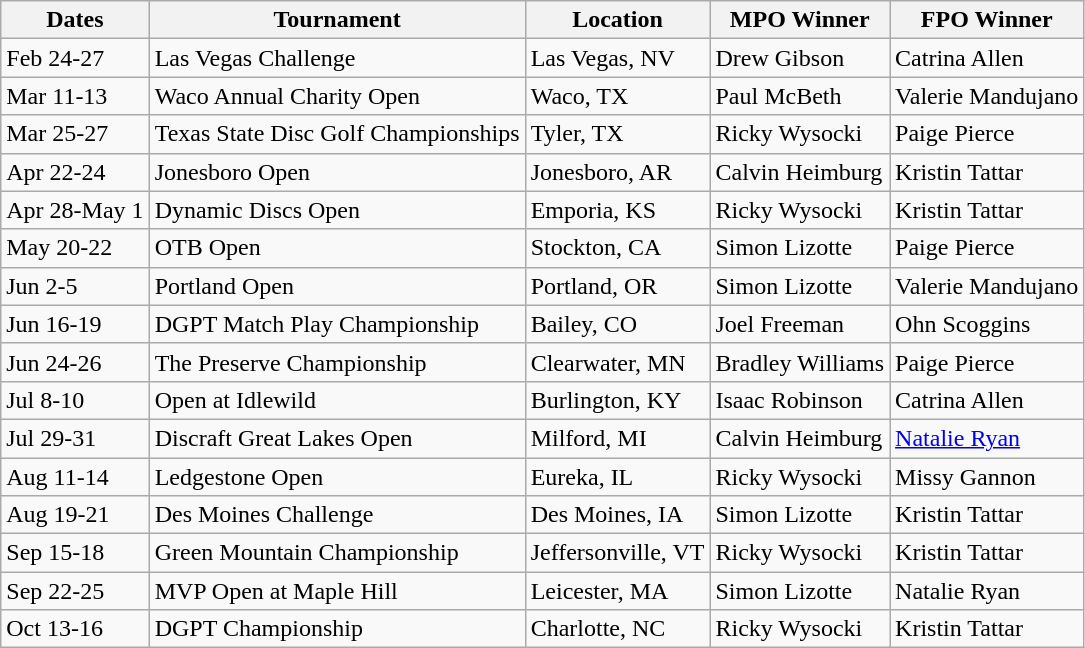<table class="wikitable">
<tr>
<th>Dates</th>
<th>Tournament</th>
<th>Location</th>
<th>MPO Winner</th>
<th>FPO Winner</th>
</tr>
<tr>
<td>Feb 24-27</td>
<td>Las Vegas Challenge</td>
<td>Las Vegas, NV</td>
<td> Drew Gibson</td>
<td> Catrina Allen</td>
</tr>
<tr>
<td>Mar 11-13</td>
<td>Waco Annual Charity Open</td>
<td>Waco, TX</td>
<td> Paul McBeth</td>
<td> Valerie Mandujano</td>
</tr>
<tr>
<td>Mar 25-27</td>
<td>Texas State Disc Golf Championships</td>
<td>Tyler, TX</td>
<td> Ricky Wysocki</td>
<td> Paige Pierce</td>
</tr>
<tr>
<td>Apr 22-24</td>
<td>Jonesboro Open</td>
<td>Jonesboro, AR</td>
<td> Calvin Heimburg</td>
<td> Kristin Tattar</td>
</tr>
<tr>
<td>Apr 28-May 1</td>
<td>Dynamic Discs Open</td>
<td>Emporia, KS</td>
<td> Ricky Wysocki</td>
<td> Kristin Tattar</td>
</tr>
<tr>
<td>May 20-22</td>
<td>OTB Open</td>
<td>Stockton, CA</td>
<td> Simon Lizotte</td>
<td> Paige Pierce</td>
</tr>
<tr>
<td>Jun 2-5</td>
<td>Portland Open</td>
<td>Portland, OR</td>
<td> Simon Lizotte</td>
<td> Valerie Mandujano</td>
</tr>
<tr>
<td>Jun 16-19</td>
<td>DGPT Match Play Championship</td>
<td>Bailey, CO</td>
<td> Joel Freeman</td>
<td> Ohn Scoggins</td>
</tr>
<tr>
<td>Jun 24-26</td>
<td>The Preserve Championship</td>
<td>Clearwater, MN</td>
<td> Bradley Williams</td>
<td> Paige Pierce</td>
</tr>
<tr>
<td>Jul 8-10</td>
<td>Open at Idlewild</td>
<td>Burlington, KY</td>
<td> Isaac Robinson</td>
<td> Catrina Allen</td>
</tr>
<tr>
<td>Jul 29-31</td>
<td>Discraft Great Lakes Open</td>
<td>Milford, MI</td>
<td> Calvin Heimburg</td>
<td> <a href='#'>Natalie Ryan</a></td>
</tr>
<tr>
<td>Aug 11-14</td>
<td>Ledgestone Open</td>
<td>Eureka, IL</td>
<td> Ricky Wysocki</td>
<td> Missy Gannon</td>
</tr>
<tr>
<td>Aug 19-21</td>
<td>Des Moines Challenge</td>
<td>Des Moines, IA</td>
<td> Simon Lizotte</td>
<td> Kristin Tattar</td>
</tr>
<tr>
<td>Sep 15-18</td>
<td>Green Mountain Championship</td>
<td>Jeffersonville, VT</td>
<td> Ricky Wysocki</td>
<td> Kristin Tattar</td>
</tr>
<tr>
<td>Sep 22-25</td>
<td>MVP Open at Maple Hill</td>
<td>Leicester, MA</td>
<td> Simon Lizotte</td>
<td> Natalie Ryan</td>
</tr>
<tr>
<td>Oct 13-16</td>
<td>DGPT Championship</td>
<td>Charlotte, NC</td>
<td> Ricky Wysocki</td>
<td> Kristin Tattar</td>
</tr>
</table>
